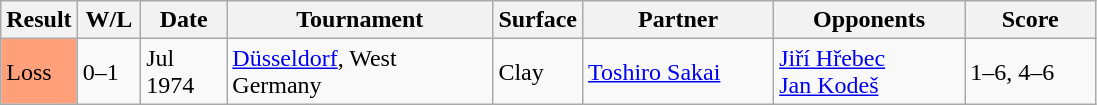<table class="sortable wikitable">
<tr>
<th style="width:40px">Result</th>
<th style="width:35px" class="unsortable">W/L</th>
<th style="width:50px">Date</th>
<th style="width:170px">Tournament</th>
<th style="width:50px">Surface</th>
<th style="width:120px">Partner</th>
<th style="width:120px">Opponents</th>
<th style="width:80px" class="unsortable">Score</th>
</tr>
<tr>
<td style="background:#ffa07a;">Loss</td>
<td>0–1</td>
<td>Jul 1974</td>
<td><a href='#'>Düsseldorf</a>, West Germany</td>
<td>Clay</td>
<td> <a href='#'>Toshiro Sakai</a></td>
<td> <a href='#'>Jiří Hřebec</a><br> <a href='#'>Jan Kodeš</a></td>
<td>1–6, 4–6</td>
</tr>
</table>
